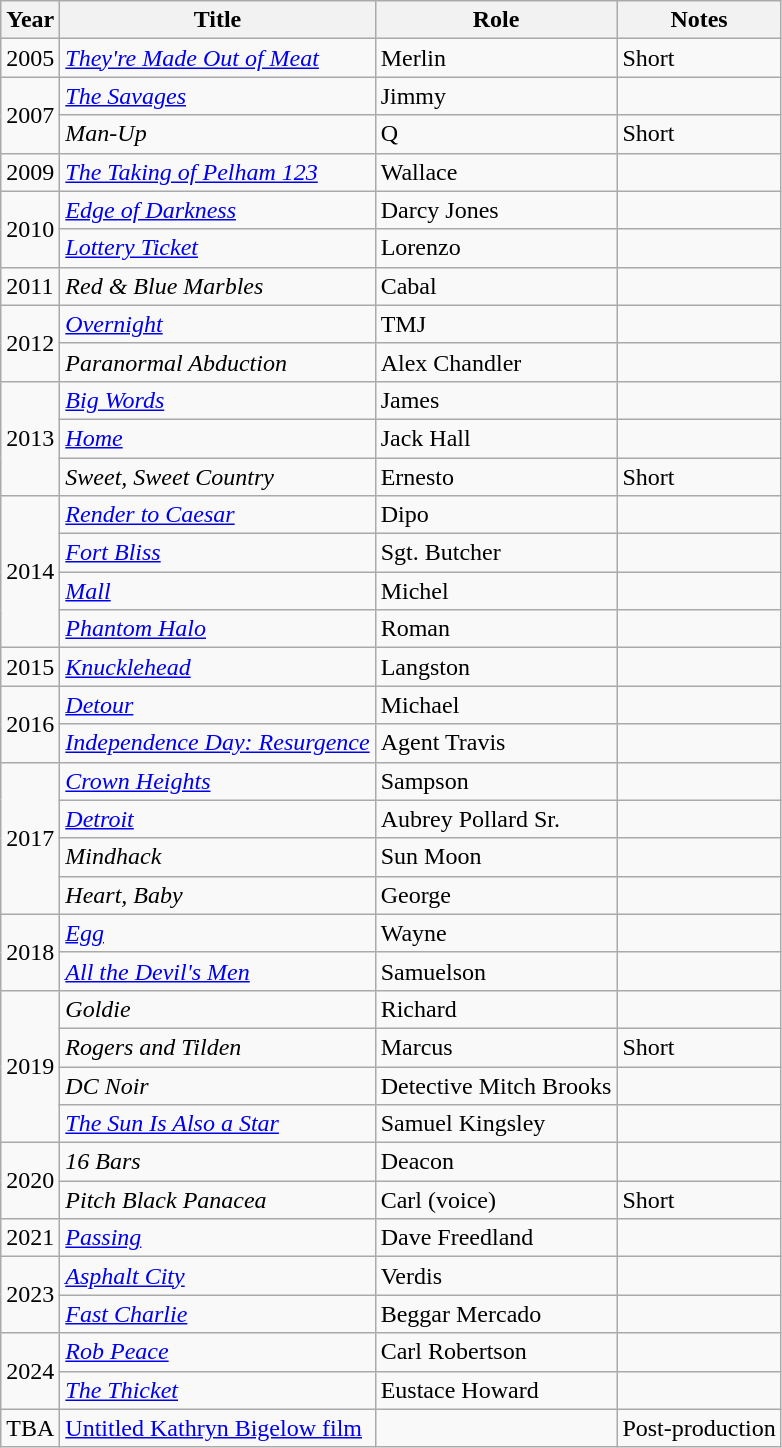<table class="wikitable sortable">
<tr>
<th>Year</th>
<th>Title</th>
<th>Role</th>
<th class="unsortable">Notes</th>
</tr>
<tr>
<td>2005</td>
<td><em><a href='#'>They're Made Out of Meat</a></em></td>
<td>Merlin</td>
<td>Short</td>
</tr>
<tr>
<td rowspan=2>2007</td>
<td><em><a href='#'>The Savages</a></em></td>
<td>Jimmy</td>
<td></td>
</tr>
<tr>
<td><em>Man-Up</em></td>
<td>Q</td>
<td>Short</td>
</tr>
<tr>
<td>2009</td>
<td><em><a href='#'>The Taking of Pelham 123</a></em></td>
<td>Wallace</td>
<td></td>
</tr>
<tr>
<td rowspan=2>2010</td>
<td><em><a href='#'>Edge of Darkness</a></em></td>
<td>Darcy Jones</td>
<td></td>
</tr>
<tr>
<td><em><a href='#'>Lottery Ticket</a></em></td>
<td>Lorenzo</td>
<td></td>
</tr>
<tr>
<td>2011</td>
<td><em>Red & Blue Marbles</em></td>
<td>Cabal</td>
<td></td>
</tr>
<tr>
<td rowspan=2>2012</td>
<td><em><a href='#'>Overnight</a></em></td>
<td>TMJ</td>
<td></td>
</tr>
<tr>
<td><em>Paranormal Abduction</em></td>
<td>Alex Chandler</td>
<td></td>
</tr>
<tr>
<td rowspan=3>2013</td>
<td><em><a href='#'>Big Words</a></em></td>
<td>James</td>
<td></td>
</tr>
<tr>
<td><em><a href='#'>Home</a></em></td>
<td>Jack Hall</td>
<td></td>
</tr>
<tr>
<td><em>Sweet, Sweet Country</em></td>
<td>Ernesto</td>
<td>Short</td>
</tr>
<tr>
<td rowspan=4>2014</td>
<td><em><a href='#'>Render to Caesar</a></em></td>
<td>Dipo</td>
<td></td>
</tr>
<tr>
<td><em><a href='#'>Fort Bliss</a></em></td>
<td>Sgt. Butcher</td>
<td></td>
</tr>
<tr>
<td><em><a href='#'>Mall</a></em></td>
<td>Michel</td>
<td></td>
</tr>
<tr>
<td><em><a href='#'>Phantom Halo</a></em></td>
<td>Roman</td>
<td></td>
</tr>
<tr>
<td>2015</td>
<td><em><a href='#'>Knucklehead</a></em></td>
<td>Langston</td>
<td></td>
</tr>
<tr>
<td rowspan=2>2016</td>
<td><em><a href='#'>Detour</a></em></td>
<td>Michael</td>
<td></td>
</tr>
<tr>
<td><em><a href='#'>Independence Day: Resurgence</a></em></td>
<td>Agent Travis</td>
<td></td>
</tr>
<tr>
<td rowspan=4>2017</td>
<td><em><a href='#'>Crown Heights</a></em></td>
<td>Sampson</td>
<td></td>
</tr>
<tr>
<td><em><a href='#'>Detroit</a></em></td>
<td>Aubrey Pollard Sr.</td>
<td></td>
</tr>
<tr>
<td><em>Mindhack</em></td>
<td>Sun Moon</td>
<td></td>
</tr>
<tr>
<td><em>Heart, Baby</em></td>
<td>George</td>
<td></td>
</tr>
<tr>
<td rowspan=2>2018</td>
<td><em><a href='#'>Egg</a></em></td>
<td>Wayne</td>
<td></td>
</tr>
<tr>
<td><em><a href='#'>All the Devil's Men</a></em></td>
<td>Samuelson</td>
<td></td>
</tr>
<tr>
<td rowspan=4>2019</td>
<td><em>Goldie</em></td>
<td>Richard</td>
<td></td>
</tr>
<tr>
<td><em>Rogers and Tilden</em></td>
<td>Marcus</td>
<td>Short</td>
</tr>
<tr>
<td><em>DC Noir</em></td>
<td>Detective Mitch Brooks</td>
<td></td>
</tr>
<tr>
<td><em><a href='#'>The Sun Is Also a Star</a></em></td>
<td>Samuel Kingsley</td>
<td></td>
</tr>
<tr>
<td rowspan=2>2020</td>
<td><em>16 Bars</em></td>
<td>Deacon</td>
<td></td>
</tr>
<tr>
<td><em>Pitch Black Panacea</em></td>
<td>Carl (voice)</td>
<td>Short</td>
</tr>
<tr>
<td>2021</td>
<td><em><a href='#'>Passing</a></em></td>
<td>Dave Freedland</td>
<td></td>
</tr>
<tr>
<td rowspan=2>2023</td>
<td><em><a href='#'>Asphalt City</a></em></td>
<td>Verdis</td>
<td></td>
</tr>
<tr>
<td><em><a href='#'>Fast Charlie</a></em></td>
<td>Beggar Mercado</td>
<td></td>
</tr>
<tr>
<td rowspan=2>2024</td>
<td><em><a href='#'>Rob Peace</a></em></td>
<td>Carl Robertson</td>
<td></td>
</tr>
<tr>
<td><em><a href='#'>The Thicket</a></em></td>
<td>Eustace Howard</td>
<td></td>
</tr>
<tr>
<td>TBA</td>
<td><a href='#'>Untitled Kathryn Bigelow film</a></td>
<td></td>
<td>Post-production</td>
</tr>
</table>
